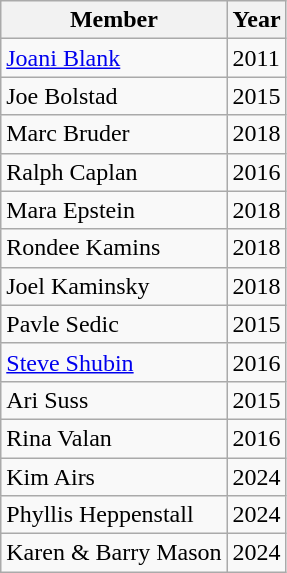<table class="wikitable sortable">
<tr>
<th>Member</th>
<th>Year</th>
</tr>
<tr>
<td><a href='#'>Joani Blank</a></td>
<td>2011</td>
</tr>
<tr>
<td>Joe Bolstad</td>
<td>2015</td>
</tr>
<tr>
<td>Marc Bruder</td>
<td>2018</td>
</tr>
<tr>
<td>Ralph Caplan</td>
<td>2016</td>
</tr>
<tr>
<td>Mara Epstein</td>
<td>2018</td>
</tr>
<tr>
<td>Rondee Kamins</td>
<td>2018</td>
</tr>
<tr>
<td>Joel Kaminsky</td>
<td>2018</td>
</tr>
<tr>
<td>Pavle Sedic</td>
<td>2015</td>
</tr>
<tr>
<td><a href='#'>Steve Shubin</a></td>
<td>2016</td>
</tr>
<tr>
<td>Ari Suss</td>
<td>2015</td>
</tr>
<tr>
<td>Rina Valan</td>
<td>2016</td>
</tr>
<tr>
<td>Kim Airs</td>
<td>2024</td>
</tr>
<tr>
<td>Phyllis Heppenstall</td>
<td>2024</td>
</tr>
<tr>
<td>Karen & Barry Mason</td>
<td>2024</td>
</tr>
</table>
